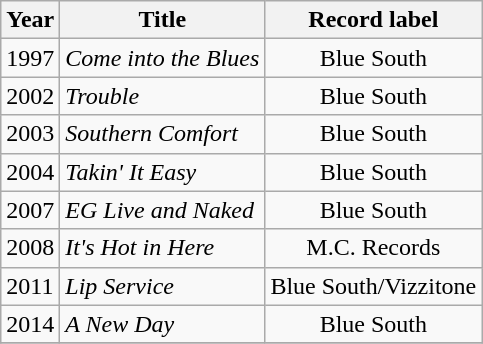<table class="wikitable sortable">
<tr>
<th>Year</th>
<th>Title</th>
<th>Record label</th>
</tr>
<tr>
<td>1997</td>
<td><em>Come into the Blues</em></td>
<td style="text-align:center;">Blue South</td>
</tr>
<tr>
<td>2002</td>
<td><em>Trouble</em></td>
<td style="text-align:center;">Blue South</td>
</tr>
<tr>
<td>2003</td>
<td><em>Southern Comfort</em></td>
<td style="text-align:center;">Blue South</td>
</tr>
<tr>
<td>2004</td>
<td><em>Takin' It Easy</em></td>
<td style="text-align:center;">Blue South</td>
</tr>
<tr>
<td>2007</td>
<td><em>EG Live and Naked</em></td>
<td style="text-align:center;">Blue South</td>
</tr>
<tr>
<td>2008</td>
<td><em>It's Hot in Here</em></td>
<td style="text-align:center;">M.C. Records</td>
</tr>
<tr>
<td>2011</td>
<td><em>Lip Service</em></td>
<td style="text-align:center;">Blue South/Vizzitone</td>
</tr>
<tr>
<td>2014</td>
<td><em>A New Day</em></td>
<td style="text-align:center;">Blue South</td>
</tr>
<tr>
</tr>
</table>
